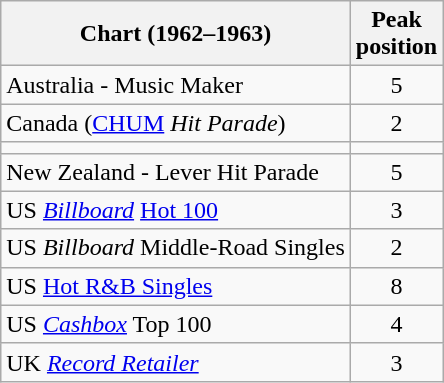<table class="wikitable sortable">
<tr>
<th>Chart (1962–1963)</th>
<th>Peak<br>position</th>
</tr>
<tr>
<td>Australia - Music Maker</td>
<td style="text-align:center;">5</td>
</tr>
<tr>
<td>Canada (<a href='#'>CHUM</a> <em>Hit Parade</em>)</td>
<td style="text-align:center;">2</td>
</tr>
<tr>
<td></td>
</tr>
<tr>
<td>New Zealand - Lever Hit Parade</td>
<td style="text-align:center;">5</td>
</tr>
<tr>
<td>US <em><a href='#'>Billboard</a></em> <a href='#'>Hot 100</a></td>
<td style="text-align:center;">3</td>
</tr>
<tr>
<td>US <em>Billboard</em> Middle-Road Singles</td>
<td style="text-align:center;">2</td>
</tr>
<tr>
<td>US <a href='#'>Hot R&B Singles</a></td>
<td style="text-align:center;">8</td>
</tr>
<tr>
<td>US <em><a href='#'>Cashbox</a></em> Top 100</td>
<td style="text-align:center;">4</td>
</tr>
<tr>
<td>UK <em><a href='#'>Record Retailer</a></em></td>
<td style="text-align:center;">3</td>
</tr>
</table>
